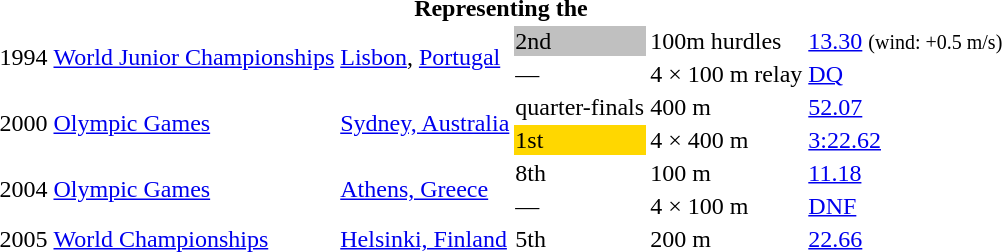<table>
<tr>
<th colspan="6">Representing the </th>
</tr>
<tr>
<td rowspan=2>1994</td>
<td rowspan=2><a href='#'>World Junior Championships</a></td>
<td rowspan=2><a href='#'>Lisbon</a>, <a href='#'>Portugal</a></td>
<td bgcolor=silver>2nd</td>
<td>100m hurdles</td>
<td><a href='#'>13.30</a> <small>(wind: +0.5 m/s)</small></td>
</tr>
<tr>
<td>—</td>
<td>4 × 100 m relay</td>
<td><a href='#'>DQ</a></td>
</tr>
<tr>
<td rowspan=2>2000</td>
<td rowspan=2><a href='#'>Olympic Games</a></td>
<td rowspan=2><a href='#'>Sydney, Australia</a></td>
<td>quarter-finals</td>
<td>400 m</td>
<td><a href='#'>52.07</a></td>
</tr>
<tr>
<td bgcolor=gold>1st</td>
<td>4 × 400 m</td>
<td><a href='#'>3:22.62</a></td>
</tr>
<tr>
<td rowspan=2>2004</td>
<td rowspan=2><a href='#'>Olympic Games</a></td>
<td rowspan=2><a href='#'>Athens, Greece</a></td>
<td>8th</td>
<td>100 m</td>
<td><a href='#'>11.18</a></td>
</tr>
<tr>
<td>—</td>
<td>4 × 100 m</td>
<td><a href='#'>DNF</a></td>
</tr>
<tr>
<td>2005</td>
<td><a href='#'>World Championships</a></td>
<td><a href='#'>Helsinki, Finland</a></td>
<td>5th</td>
<td>200 m</td>
<td><a href='#'>22.66</a></td>
</tr>
</table>
